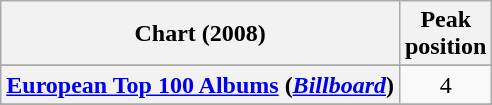<table class="wikitable plainrowheaders sortable">
<tr>
<th>Chart (2008)</th>
<th>Peak<br>position</th>
</tr>
<tr>
</tr>
<tr>
</tr>
<tr>
</tr>
<tr>
</tr>
<tr>
</tr>
<tr>
<th scope="row"><a href='#'>European Top 100 Albums</a> (<em><a href='#'>Billboard</a></em>)</th>
<td align="center">4</td>
</tr>
<tr>
</tr>
<tr>
</tr>
<tr>
</tr>
<tr>
</tr>
<tr>
</tr>
<tr>
</tr>
<tr>
</tr>
<tr>
</tr>
<tr>
</tr>
<tr>
</tr>
<tr>
</tr>
<tr>
</tr>
<tr>
</tr>
<tr>
</tr>
<tr>
</tr>
</table>
